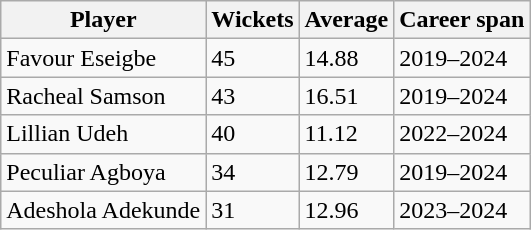<table class="wikitable">
<tr>
<th>Player</th>
<th>Wickets</th>
<th>Average</th>
<th>Career span</th>
</tr>
<tr>
<td>Favour Eseigbe</td>
<td>45</td>
<td>14.88</td>
<td>2019–2024</td>
</tr>
<tr>
<td>Racheal Samson</td>
<td>43</td>
<td>16.51</td>
<td>2019–2024</td>
</tr>
<tr>
<td>Lillian Udeh</td>
<td>40</td>
<td>11.12</td>
<td>2022–2024</td>
</tr>
<tr>
<td>Peculiar Agboya</td>
<td>34</td>
<td>12.79</td>
<td>2019–2024</td>
</tr>
<tr>
<td>Adeshola Adekunde</td>
<td>31</td>
<td>12.96</td>
<td>2023–2024</td>
</tr>
</table>
